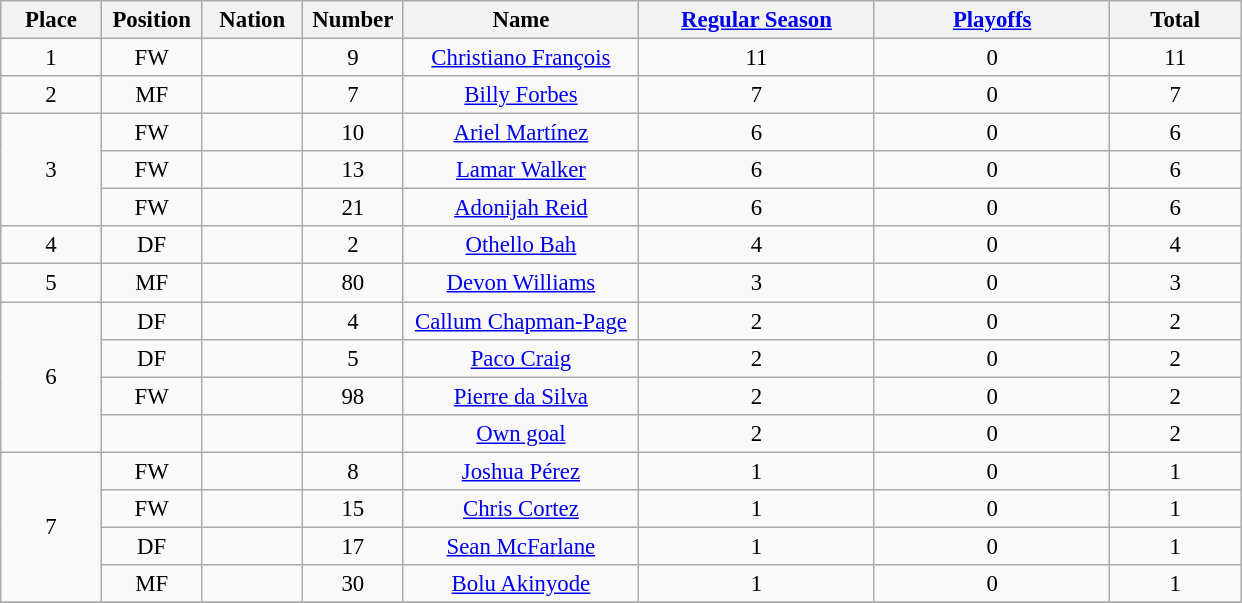<table class="wikitable" style="font-size: 95%; text-align: center;">
<tr>
<th width=60>Place</th>
<th width=60>Position</th>
<th width=60>Nation</th>
<th width=60>Number</th>
<th width=150>Name</th>
<th width=150><a href='#'>Regular Season</a></th>
<th width=150><a href='#'>Playoffs</a></th>
<th width=80><strong>Total</strong></th>
</tr>
<tr>
<td>1</td>
<td>FW</td>
<td></td>
<td>9</td>
<td><a href='#'>Christiano François</a></td>
<td>11</td>
<td>0</td>
<td>11</td>
</tr>
<tr>
<td>2</td>
<td>MF</td>
<td></td>
<td>7</td>
<td><a href='#'>Billy Forbes</a></td>
<td>7</td>
<td>0</td>
<td>7</td>
</tr>
<tr>
<td rowspan="3">3</td>
<td>FW</td>
<td></td>
<td>10</td>
<td><a href='#'>Ariel Martínez</a></td>
<td>6</td>
<td>0</td>
<td>6</td>
</tr>
<tr>
<td>FW</td>
<td></td>
<td>13</td>
<td><a href='#'>Lamar Walker</a></td>
<td>6</td>
<td>0</td>
<td>6</td>
</tr>
<tr>
<td>FW</td>
<td></td>
<td>21</td>
<td><a href='#'>Adonijah Reid</a></td>
<td>6</td>
<td>0</td>
<td>6</td>
</tr>
<tr>
<td>4</td>
<td>DF</td>
<td></td>
<td>2</td>
<td><a href='#'>Othello Bah</a></td>
<td>4</td>
<td>0</td>
<td>4</td>
</tr>
<tr>
<td>5</td>
<td>MF</td>
<td></td>
<td>80</td>
<td><a href='#'>Devon Williams</a></td>
<td>3</td>
<td>0</td>
<td>3</td>
</tr>
<tr>
<td rowspan="4">6</td>
<td>DF</td>
<td></td>
<td>4</td>
<td><a href='#'>Callum Chapman-Page</a></td>
<td>2</td>
<td>0</td>
<td>2</td>
</tr>
<tr>
<td>DF</td>
<td></td>
<td>5</td>
<td><a href='#'>Paco Craig</a></td>
<td>2</td>
<td>0</td>
<td>2</td>
</tr>
<tr>
<td>FW</td>
<td></td>
<td>98</td>
<td><a href='#'>Pierre da Silva</a></td>
<td>2</td>
<td>0</td>
<td>2</td>
</tr>
<tr>
<td></td>
<td></td>
<td></td>
<td><a href='#'>Own goal</a></td>
<td>2</td>
<td>0</td>
<td>2</td>
</tr>
<tr>
<td rowspan="4">7</td>
<td>FW</td>
<td></td>
<td>8</td>
<td><a href='#'>Joshua Pérez</a></td>
<td>1</td>
<td>0</td>
<td>1</td>
</tr>
<tr>
<td>FW</td>
<td></td>
<td>15</td>
<td><a href='#'>Chris Cortez</a></td>
<td>1</td>
<td>0</td>
<td>1</td>
</tr>
<tr>
<td>DF</td>
<td></td>
<td>17</td>
<td><a href='#'>Sean McFarlane</a></td>
<td>1</td>
<td>0</td>
<td>1</td>
</tr>
<tr>
<td>MF</td>
<td></td>
<td>30</td>
<td><a href='#'>Bolu Akinyode</a></td>
<td>1</td>
<td>0</td>
<td>1</td>
</tr>
<tr>
</tr>
</table>
